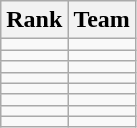<table class="wikitable sortable" style="text-align:center">
<tr>
<th>Rank</th>
<th>Team</th>
</tr>
<tr>
<td></td>
<td align=left></td>
</tr>
<tr>
<td></td>
<td align=left></td>
</tr>
<tr>
<td></td>
<td align=left></td>
</tr>
<tr>
<td></td>
<td align=left></td>
</tr>
<tr>
<td></td>
<td align=left></td>
</tr>
<tr>
<td></td>
<td align=left></td>
</tr>
<tr>
<td></td>
<td align=left></td>
</tr>
<tr>
<td></td>
<td align=left></td>
</tr>
</table>
